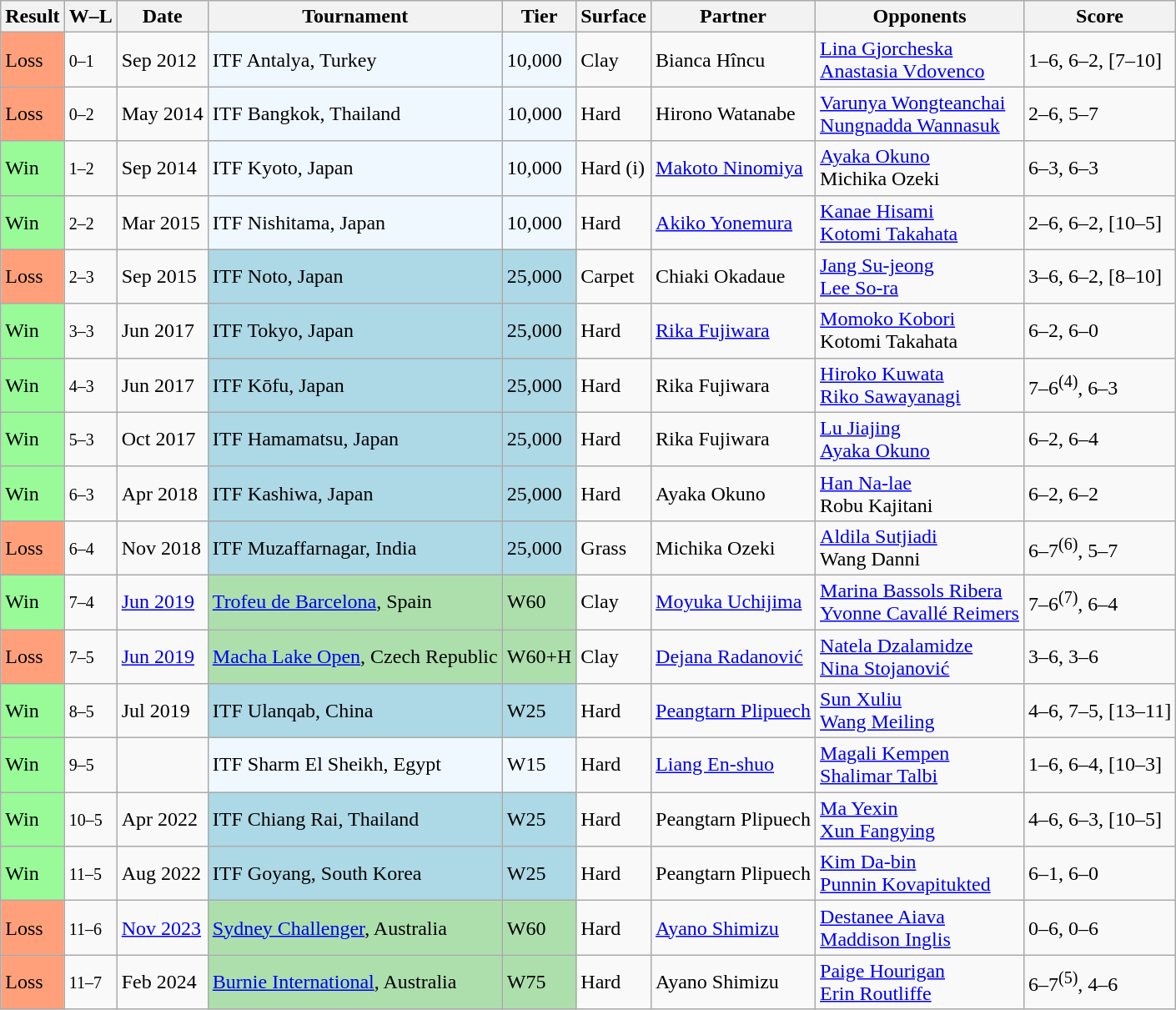<table class="sortable wikitable">
<tr>
<th>Result</th>
<th class="unsortable">W–L</th>
<th>Date</th>
<th>Tournament</th>
<th>Tier</th>
<th>Surface</th>
<th>Partner</th>
<th>Opponents</th>
<th class="unsortable">Score</th>
</tr>
<tr>
<td bgcolor="FFA07A">Loss</td>
<td><small>0–1</small></td>
<td>Sep 2012</td>
<td style="background:#f0f8ff;">ITF Antalya, Turkey</td>
<td style="background:#f0f8ff;">10,000</td>
<td>Clay</td>
<td> Bianca Hîncu</td>
<td> <a href='#'>Lina Gjorcheska</a> <br>  <a href='#'>Anastasia Vdovenco</a></td>
<td>1–6, 6–2, [7–10]</td>
</tr>
<tr>
<td bgcolor="FFA07A">Loss</td>
<td><small>0–2</small></td>
<td>May 2014</td>
<td style="background:#f0f8ff;">ITF Bangkok, Thailand</td>
<td style="background:#f0f8ff;">10,000</td>
<td>Hard</td>
<td> Hirono Watanabe</td>
<td> <a href='#'>Varunya Wongteanchai</a> <br>  <a href='#'>Nungnadda Wannasuk</a></td>
<td>2–6, 5–7</td>
</tr>
<tr>
<td style="background:#98fb98;">Win</td>
<td><small>1–2</small></td>
<td>Sep 2014</td>
<td style="background:#f0f8ff;">ITF Kyoto, Japan</td>
<td style="background:#f0f8ff;">10,000</td>
<td>Hard (i)</td>
<td> <a href='#'>Makoto Ninomiya</a></td>
<td> <a href='#'>Ayaka Okuno</a> <br>  Michika Ozeki</td>
<td>6–3, 6–3</td>
</tr>
<tr>
<td style="background:#98fb98;">Win</td>
<td><small>2–2</small></td>
<td>Mar 2015</td>
<td style="background:#f0f8ff;">ITF Nishitama, Japan</td>
<td style="background:#f0f8ff;">10,000</td>
<td>Hard</td>
<td> <a href='#'>Akiko Yonemura</a></td>
<td> <a href='#'>Kanae Hisami</a> <br>  <a href='#'>Kotomi Takahata</a></td>
<td>2–6, 6–2, [10–5]</td>
</tr>
<tr>
<td bgcolor="FFA07A">Loss</td>
<td><small>2–3</small></td>
<td>Sep 2015</td>
<td style="background:lightblue;">ITF Noto, Japan</td>
<td style="background:lightblue;">25,000</td>
<td>Carpet</td>
<td> Chiaki Okadaue</td>
<td> <a href='#'>Jang Su-jeong</a> <br>  <a href='#'>Lee So-ra</a></td>
<td>3–6, 6–2, [8–10]</td>
</tr>
<tr>
<td style="background:#98fb98;">Win</td>
<td><small>3–3</small></td>
<td>Jun 2017</td>
<td style="background:lightblue;">ITF Tokyo, Japan</td>
<td style="background:lightblue;">25,000</td>
<td>Hard</td>
<td> <a href='#'>Rika Fujiwara</a></td>
<td> <a href='#'>Momoko Kobori</a> <br>  Kotomi Takahata</td>
<td>6–2, 6–0</td>
</tr>
<tr>
<td style="background:#98fb98;">Win</td>
<td><small>4–3</small></td>
<td>Jun 2017</td>
<td style="background:lightblue;">ITF Kōfu, Japan</td>
<td style="background:lightblue;">25,000</td>
<td>Hard</td>
<td> Rika Fujiwara</td>
<td> <a href='#'>Hiroko Kuwata</a> <br>  <a href='#'>Riko Sawayanagi</a></td>
<td>7–6<sup>(4)</sup>, 6–3</td>
</tr>
<tr>
<td style="background:#98fb98;">Win</td>
<td><small>5–3</small></td>
<td>Oct 2017</td>
<td style="background:lightblue;">ITF Hamamatsu, Japan</td>
<td style="background:lightblue;">25,000</td>
<td>Hard</td>
<td> Rika Fujiwara</td>
<td> <a href='#'>Lu Jiajing</a> <br>  <a href='#'>Ayaka Okuno</a></td>
<td>6–2, 6–4</td>
</tr>
<tr>
<td style="background:#98fb98;">Win</td>
<td><small>6–3</small></td>
<td>Apr 2018</td>
<td style="background:lightblue;">ITF Kashiwa, Japan</td>
<td style="background:lightblue;">25,000</td>
<td>Hard</td>
<td> Ayaka Okuno</td>
<td> <a href='#'>Han Na-lae</a> <br>  Robu Kajitani</td>
<td>6–2, 6–2</td>
</tr>
<tr>
<td bgcolor=#ffa07a>Loss</td>
<td><small>6–4</small></td>
<td>Nov 2018</td>
<td style="background:lightblue;">ITF Muzaffarnagar, India</td>
<td style="background:lightblue;">25,000</td>
<td>Grass</td>
<td> Michika Ozeki</td>
<td> <a href='#'>Aldila Sutjiadi</a> <br>  Wang Danni</td>
<td>6–7<sup>(6)</sup>, 5–7</td>
</tr>
<tr>
<td bgcolor=98FB98>Win</td>
<td><small>7–4</small></td>
<td><a href='#'>Jun 2019</a></td>
<td style="background:#addfad;"><a href='#'>Trofeu de Barcelona</a>, Spain</td>
<td style="background:#addfad;">W60</td>
<td>Clay</td>
<td> <a href='#'>Moyuka Uchijima</a></td>
<td> <a href='#'>Marina Bassols Ribera</a> <br>  <a href='#'>Yvonne Cavallé Reimers</a></td>
<td>7–6<sup>(7)</sup>, 6–4</td>
</tr>
<tr>
<td bgcolor=#ffa07a>Loss</td>
<td><small>7–5</small></td>
<td><a href='#'>Jun 2019</a></td>
<td style="background:#addfad;"><a href='#'>Macha Lake Open</a>, Czech Republic</td>
<td style="background:#addfad;">W60+H</td>
<td>Clay</td>
<td> <a href='#'>Dejana Radanović</a></td>
<td> <a href='#'>Natela Dzalamidze</a> <br>  <a href='#'>Nina Stojanović</a></td>
<td>3–6, 3–6</td>
</tr>
<tr>
<td bgcolor=98FB98>Win</td>
<td><small>8–5</small></td>
<td>Jul 2019</td>
<td style="background:lightblue;">ITF Ulanqab, China</td>
<td style="background:lightblue;">W25</td>
<td>Hard</td>
<td> <a href='#'>Peangtarn Plipuech</a></td>
<td> <a href='#'>Sun Xuliu</a> <br>  <a href='#'>Wang Meiling</a></td>
<td>4–6, 7–5, [13–11]</td>
</tr>
<tr>
<td bgcolor=#98fb98>Win</td>
<td><small>9–5</small></td>
<td></td>
<td style="background:#f0f8ff;">ITF Sharm El Sheikh, Egypt</td>
<td style="background:#f0f8ff;">W15</td>
<td>Hard</td>
<td> <a href='#'>Liang En-shuo</a></td>
<td> <a href='#'>Magali Kempen</a> <br>  <a href='#'>Shalimar Talbi</a></td>
<td>1–6, 6–4, [10–3]</td>
</tr>
<tr>
<td bgcolor=98FB98>Win</td>
<td><small>10–5</small></td>
<td>Apr 2022</td>
<td style="background:lightblue;">ITF Chiang Rai, Thailand</td>
<td style="background:lightblue;">W25</td>
<td>Hard</td>
<td> Peangtarn Plipuech</td>
<td> <a href='#'>Ma Yexin</a> <br>  <a href='#'>Xun Fangying</a></td>
<td>4–6, 6–3, [10–5]</td>
</tr>
<tr>
<td bgcolor=98FB98>Win</td>
<td><small>11–5</small></td>
<td>Aug 2022</td>
<td style="background:lightblue;">ITF Goyang, South Korea</td>
<td style="background:lightblue;">W25</td>
<td>Hard</td>
<td> Peangtarn Plipuech</td>
<td> <a href='#'>Kim Da-bin</a> <br>  <a href='#'>Punnin Kovapitukted</a></td>
<td>6–1, 6–0</td>
</tr>
<tr>
<td bgcolor=#ffa07a>Loss</td>
<td><small>11–6</small></td>
<td><a href='#'>Nov 2023</a></td>
<td style="background:#addfad;"><a href='#'>Sydney Challenger</a>, Australia</td>
<td style="background:#addfad;">W60</td>
<td>Hard</td>
<td> <a href='#'>Ayano Shimizu</a></td>
<td> <a href='#'>Destanee Aiava</a> <br>  <a href='#'>Maddison Inglis</a></td>
<td>0–6, 0–6</td>
</tr>
<tr>
<td bgcolor=#ffa07a>Loss</td>
<td><small>11–7</small></td>
<td>Feb 2024</td>
<td style="background:#addfad;"><a href='#'>Burnie International</a>, Australia</td>
<td style="background:#addfad;">W75</td>
<td>Hard</td>
<td> Ayano Shimizu</td>
<td> <a href='#'>Paige Hourigan</a> <br>  <a href='#'>Erin Routliffe</a></td>
<td>6–7<sup>(5)</sup>, 4–6</td>
</tr>
</table>
